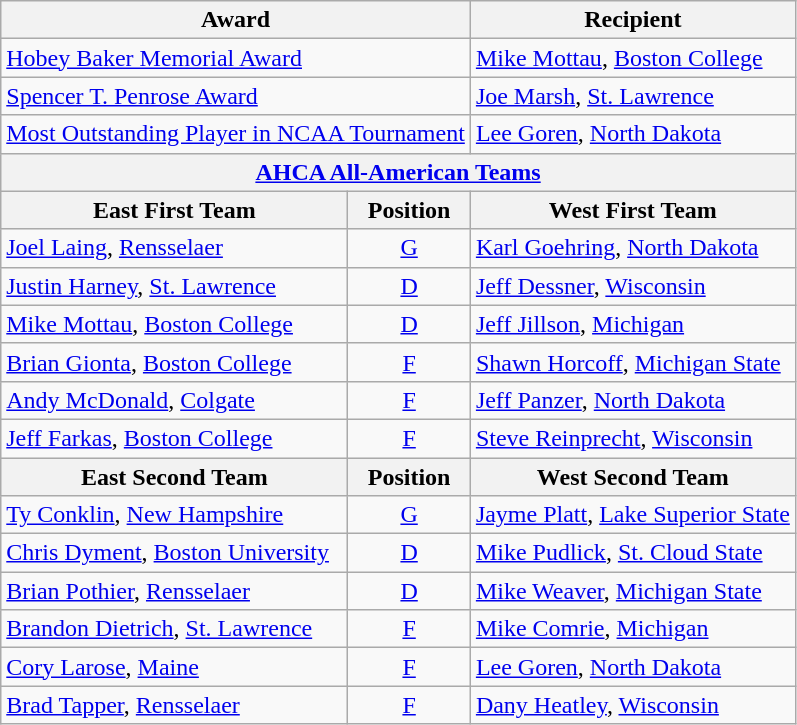<table class="wikitable">
<tr>
<th colspan=2>Award</th>
<th>Recipient</th>
</tr>
<tr>
<td colspan=2><a href='#'>Hobey Baker Memorial Award</a></td>
<td><a href='#'>Mike Mottau</a>, <a href='#'>Boston College</a></td>
</tr>
<tr>
<td colspan=2><a href='#'>Spencer T. Penrose Award</a></td>
<td><a href='#'>Joe Marsh</a>, <a href='#'>St. Lawrence</a></td>
</tr>
<tr>
<td colspan=2><a href='#'>Most Outstanding Player in NCAA Tournament</a></td>
<td><a href='#'>Lee Goren</a>, <a href='#'>North Dakota</a></td>
</tr>
<tr>
<th colspan=3><a href='#'>AHCA All-American Teams</a></th>
</tr>
<tr>
<th>East First Team</th>
<th>  Position  </th>
<th>West First Team</th>
</tr>
<tr>
<td><a href='#'>Joel Laing</a>, <a href='#'>Rensselaer</a></td>
<td align=center><a href='#'>G</a></td>
<td><a href='#'>Karl Goehring</a>, <a href='#'>North Dakota</a></td>
</tr>
<tr>
<td><a href='#'>Justin Harney</a>, <a href='#'>St. Lawrence</a></td>
<td align=center><a href='#'>D</a></td>
<td><a href='#'>Jeff Dessner</a>, <a href='#'>Wisconsin</a></td>
</tr>
<tr>
<td><a href='#'>Mike Mottau</a>, <a href='#'>Boston College</a></td>
<td align=center><a href='#'>D</a></td>
<td><a href='#'>Jeff Jillson</a>, <a href='#'>Michigan</a></td>
</tr>
<tr>
<td><a href='#'>Brian Gionta</a>, <a href='#'>Boston College</a></td>
<td align=center><a href='#'>F</a></td>
<td><a href='#'>Shawn Horcoff</a>, <a href='#'>Michigan State</a></td>
</tr>
<tr>
<td><a href='#'>Andy McDonald</a>, <a href='#'>Colgate</a></td>
<td align=center><a href='#'>F</a></td>
<td><a href='#'>Jeff Panzer</a>, <a href='#'>North Dakota</a></td>
</tr>
<tr>
<td><a href='#'>Jeff Farkas</a>, <a href='#'>Boston College</a></td>
<td align=center><a href='#'>F</a></td>
<td><a href='#'>Steve Reinprecht</a>, <a href='#'>Wisconsin</a></td>
</tr>
<tr>
<th>East Second Team</th>
<th>  Position  </th>
<th>West Second Team</th>
</tr>
<tr>
<td><a href='#'>Ty Conklin</a>, <a href='#'>New Hampshire</a></td>
<td align=center><a href='#'>G</a></td>
<td><a href='#'>Jayme Platt</a>, <a href='#'>Lake Superior State</a></td>
</tr>
<tr>
<td><a href='#'>Chris Dyment</a>, <a href='#'>Boston University</a></td>
<td align=center><a href='#'>D</a></td>
<td><a href='#'>Mike Pudlick</a>, <a href='#'>St. Cloud State</a></td>
</tr>
<tr>
<td><a href='#'>Brian Pothier</a>, <a href='#'>Rensselaer</a></td>
<td align=center><a href='#'>D</a></td>
<td><a href='#'>Mike Weaver</a>, <a href='#'>Michigan State</a></td>
</tr>
<tr>
<td><a href='#'>Brandon Dietrich</a>, <a href='#'>St. Lawrence</a></td>
<td align=center><a href='#'>F</a></td>
<td><a href='#'>Mike Comrie</a>, <a href='#'>Michigan</a></td>
</tr>
<tr>
<td><a href='#'>Cory Larose</a>, <a href='#'>Maine</a></td>
<td align=center><a href='#'>F</a></td>
<td><a href='#'>Lee Goren</a>, <a href='#'>North Dakota</a></td>
</tr>
<tr>
<td><a href='#'>Brad Tapper</a>, <a href='#'>Rensselaer</a></td>
<td align=center><a href='#'>F</a></td>
<td><a href='#'>Dany Heatley</a>, <a href='#'>Wisconsin</a></td>
</tr>
</table>
